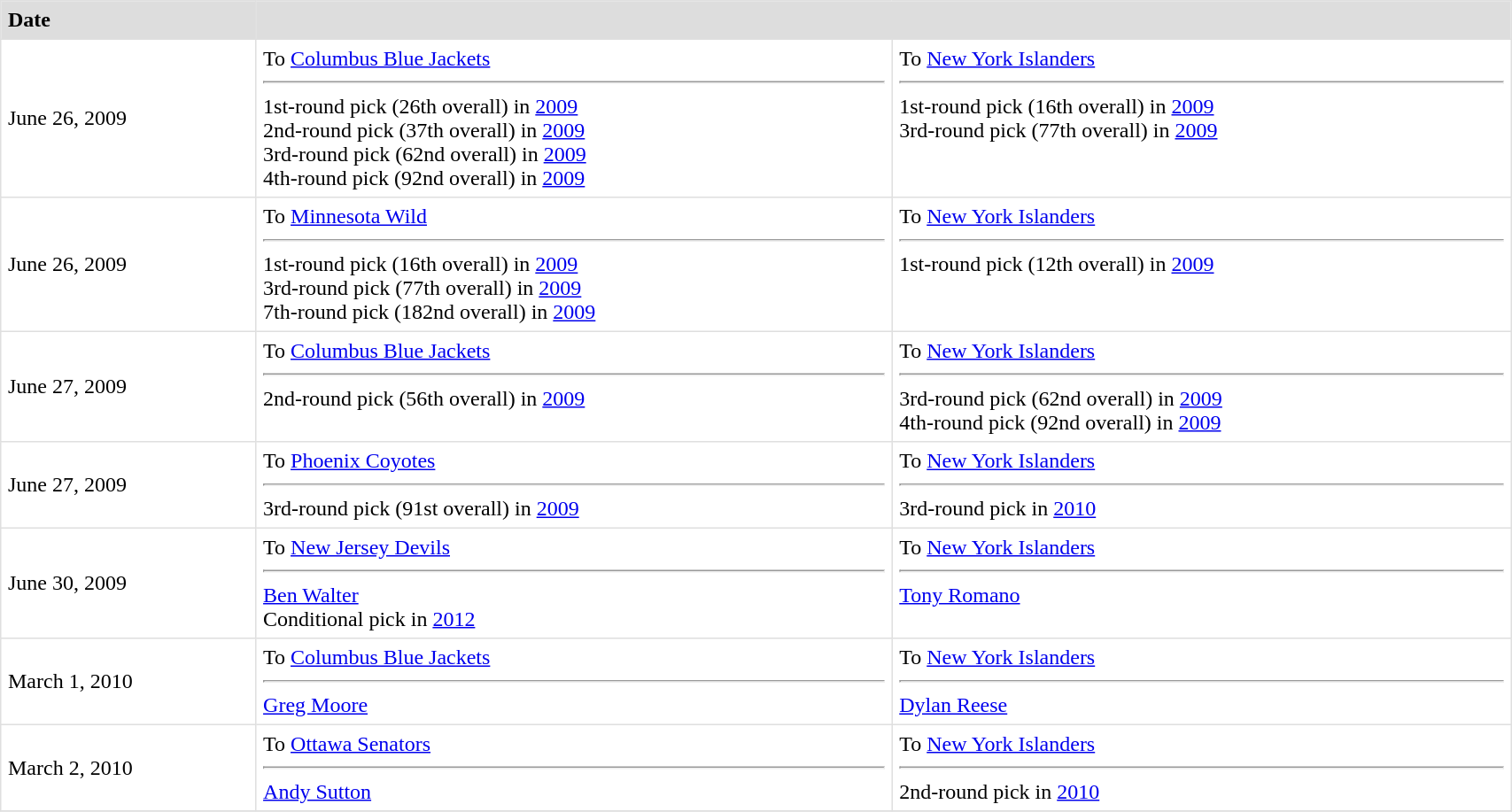<table border=1 style="border-collapse:collapse" bordercolor="#DFDFDF"  cellpadding="5" width=90%>
<tr bgcolor="#dddddd">
<td><strong>Date</strong></td>
<th colspan="2"></th>
</tr>
<tr>
<td>June 26, 2009</td>
<td valign="top">To <a href='#'>Columbus Blue Jackets</a> <hr>1st-round pick (26th overall) in <a href='#'>2009</a><br>2nd-round pick (37th overall) in <a href='#'>2009</a><br>3rd-round pick (62nd overall) in <a href='#'>2009</a><br>4th-round pick (92nd overall) in <a href='#'>2009</a></td>
<td valign="top">To <a href='#'>New York Islanders</a> <hr>1st-round pick (16th overall) in <a href='#'>2009</a><br>3rd-round pick (77th overall) in <a href='#'>2009</a></td>
</tr>
<tr>
<td>June 26, 2009</td>
<td valign="top">To <a href='#'>Minnesota Wild</a> <hr>1st-round pick (16th overall) in <a href='#'>2009</a><br>3rd-round pick (77th overall) in <a href='#'>2009</a><br>7th-round pick (182nd overall) in <a href='#'>2009</a></td>
<td valign="top">To <a href='#'>New York Islanders</a> <hr>1st-round pick (12th overall) in <a href='#'>2009</a></td>
</tr>
<tr>
<td>June 27, 2009</td>
<td valign="top">To <a href='#'>Columbus Blue Jackets</a> <hr>2nd-round pick (56th overall) in <a href='#'>2009</a></td>
<td valign="top">To <a href='#'>New York Islanders</a> <hr>3rd-round pick (62nd overall) in <a href='#'>2009</a><br>4th-round pick (92nd overall) in <a href='#'>2009</a></td>
</tr>
<tr>
<td>June 27, 2009</td>
<td valign="top">To <a href='#'>Phoenix Coyotes</a> <hr>3rd-round pick (91st overall) in <a href='#'>2009</a></td>
<td valign="top">To <a href='#'>New York Islanders</a> <hr>3rd-round pick in <a href='#'>2010</a></td>
</tr>
<tr>
<td>June 30, 2009</td>
<td valign="top">To <a href='#'>New Jersey Devils</a> <hr> <a href='#'>Ben Walter</a> <br> Conditional pick in <a href='#'>2012</a></td>
<td valign="top">To <a href='#'>New York Islanders</a> <hr> <a href='#'>Tony Romano</a></td>
</tr>
<tr>
<td>March 1, 2010</td>
<td valign="top">To <a href='#'>Columbus Blue Jackets</a> <hr> <a href='#'>Greg Moore</a></td>
<td valign="top">To <a href='#'>New York Islanders</a> <hr> <a href='#'>Dylan Reese</a></td>
</tr>
<tr>
<td>March 2, 2010</td>
<td valign="top">To <a href='#'>Ottawa Senators</a> <hr> <a href='#'>Andy Sutton</a></td>
<td valign="top">To <a href='#'>New York Islanders</a> <hr> 2nd-round pick in <a href='#'>2010</a></td>
</tr>
<tr>
</tr>
</table>
